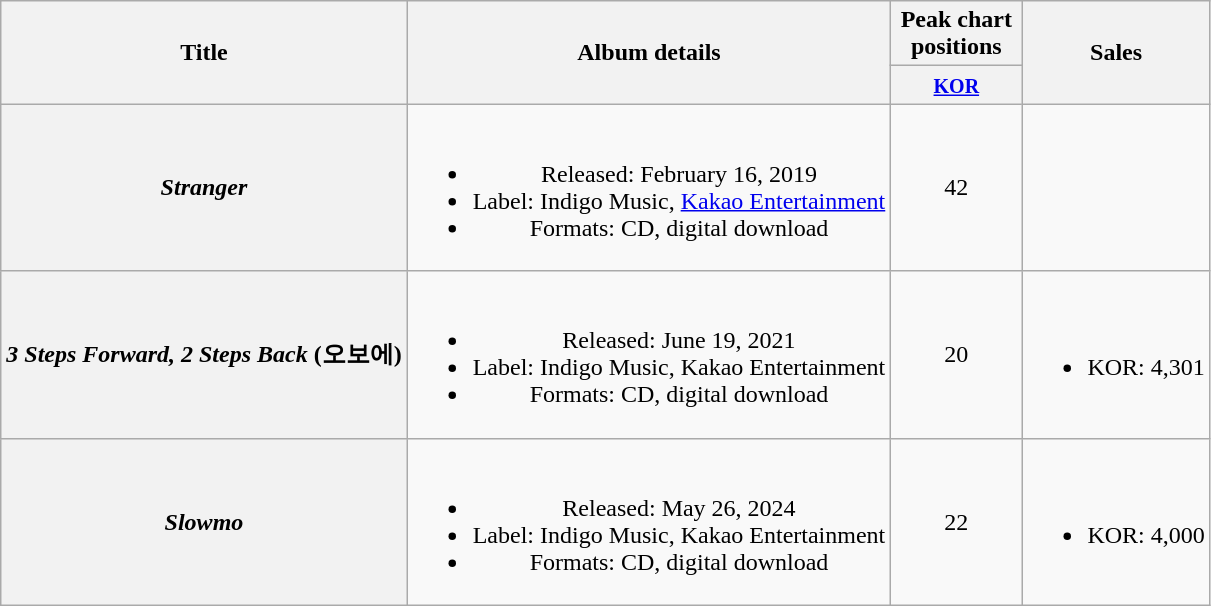<table class="wikitable plainrowheaders" style="text-align:center;">
<tr>
<th scope="col" rowspan="2">Title</th>
<th scope="col" rowspan="2">Album details</th>
<th scope="col" colspan="1" style="width:5em;">Peak chart positions</th>
<th scope="col" rowspan="2">Sales</th>
</tr>
<tr>
<th><small><a href='#'>KOR</a></small><br></th>
</tr>
<tr>
<th scope="row"><em>Stranger</em></th>
<td><br><ul><li>Released: February 16, 2019</li><li>Label: Indigo Music, <a href='#'>Kakao Entertainment</a></li><li>Formats: CD, digital download</li></ul></td>
<td>42</td>
<td></td>
</tr>
<tr>
<th scope="row"><em>3 Steps Forward, 2 Steps Back</em> (오보에)</th>
<td><br><ul><li>Released: June 19, 2021</li><li>Label: Indigo Music, Kakao Entertainment</li><li>Formats: CD, digital download</li></ul></td>
<td>20</td>
<td><br><ul><li>KOR: 4,301</li></ul></td>
</tr>
<tr>
<th scope="row"><em>Slowmo</em></th>
<td><br><ul><li>Released: May 26, 2024</li><li>Label: Indigo Music, Kakao Entertainment</li><li>Formats: CD, digital download</li></ul></td>
<td>22</td>
<td><br><ul><li>KOR: 4,000</li></ul></td>
</tr>
</table>
